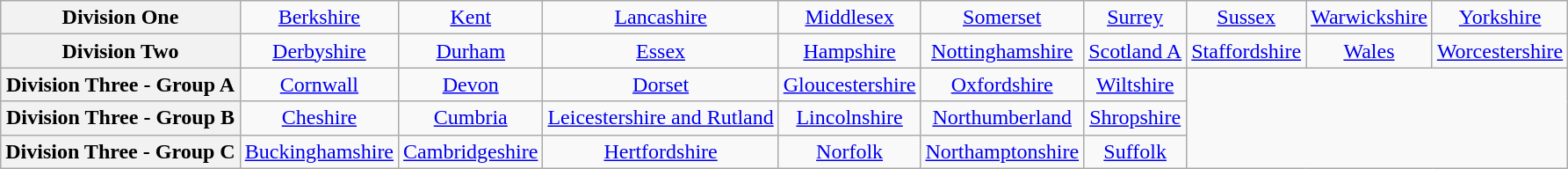<table class="wikitable" style="text-align: center" style="font-size: 95%; border: 1px #aaaaaa solid; border-collapse: collapse; clear:center;">
<tr>
<th>Division One</th>
<td><a href='#'>Berkshire</a></td>
<td><a href='#'>Kent</a></td>
<td><a href='#'>Lancashire</a></td>
<td><a href='#'>Middlesex</a></td>
<td><a href='#'>Somerset</a></td>
<td><a href='#'>Surrey</a></td>
<td><a href='#'>Sussex</a></td>
<td><a href='#'>Warwickshire</a></td>
<td><a href='#'>Yorkshire</a></td>
</tr>
<tr>
<th>Division Two</th>
<td><a href='#'>Derbyshire</a></td>
<td><a href='#'>Durham</a></td>
<td><a href='#'>Essex</a></td>
<td><a href='#'>Hampshire</a></td>
<td><a href='#'>Nottinghamshire</a></td>
<td><a href='#'>Scotland A</a></td>
<td><a href='#'>Staffordshire</a></td>
<td><a href='#'>Wales</a></td>
<td><a href='#'>Worcestershire</a></td>
</tr>
<tr>
<th>Division Three - Group A</th>
<td><a href='#'>Cornwall</a></td>
<td><a href='#'>Devon</a></td>
<td><a href='#'>Dorset</a></td>
<td><a href='#'>Gloucestershire</a></td>
<td><a href='#'>Oxfordshire</a></td>
<td><a href='#'>Wiltshire</a></td>
</tr>
<tr>
<th>Division Three - Group B</th>
<td><a href='#'>Cheshire</a></td>
<td><a href='#'>Cumbria</a></td>
<td><a href='#'>Leicestershire and Rutland</a></td>
<td><a href='#'>Lincolnshire</a></td>
<td><a href='#'>Northumberland</a></td>
<td><a href='#'>Shropshire</a></td>
</tr>
<tr>
<th>Division Three - Group C</th>
<td><a href='#'>Buckinghamshire</a></td>
<td><a href='#'>Cambridgeshire</a></td>
<td><a href='#'>Hertfordshire</a></td>
<td><a href='#'>Norfolk</a></td>
<td><a href='#'>Northamptonshire</a></td>
<td><a href='#'>Suffolk</a></td>
</tr>
</table>
